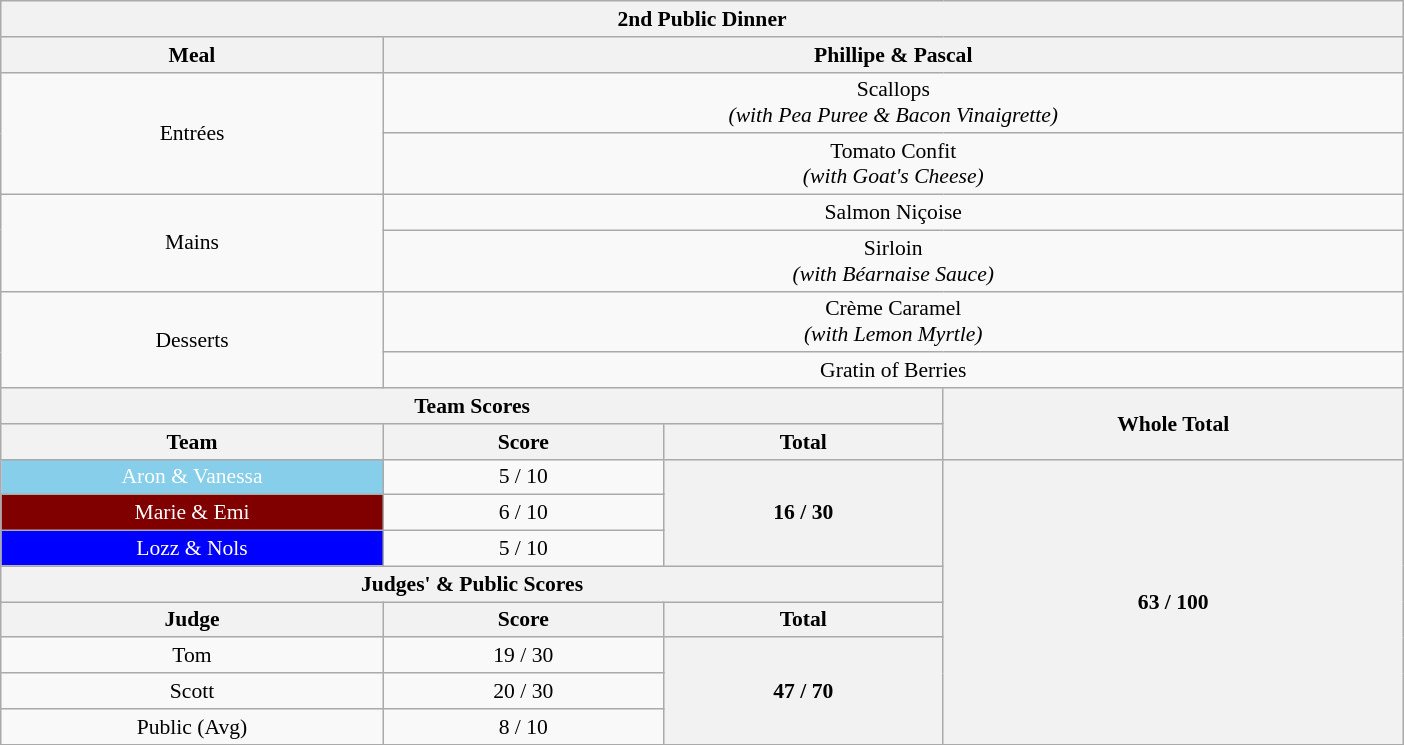<table class="wikitable plainrowheaders" style="text-align:center; font-size:90%; width:65em;">
<tr>
<th colspan="4" >2nd Public Dinner</th>
</tr>
<tr>
<th style="width:15%;">Meal</th>
<th colspan="3" style="width:40%;">Phillipe & Pascal</th>
</tr>
<tr>
<td rowspan="2">Entrées</td>
<td colspan="3">Scallops<br><em>(with Pea Puree & Bacon Vinaigrette)</em></td>
</tr>
<tr>
<td colspan="3">Tomato Confit<br><em>(with Goat's Cheese)</em></td>
</tr>
<tr>
<td rowspan="2">Mains</td>
<td colspan="3">Salmon Niçoise</td>
</tr>
<tr>
<td colspan="3">Sirloin<br><em>(with Béarnaise Sauce)</em></td>
</tr>
<tr>
<td rowspan="2">Desserts</td>
<td colspan="3">Crème Caramel<br><em>(with Lemon Myrtle)</em></td>
</tr>
<tr>
<td colspan="3">Gratin of Berries</td>
</tr>
<tr>
<th colspan="3" >Team Scores</th>
<th rowspan="2">Whole Total</th>
</tr>
<tr>
<th>Team</th>
<th>Score</th>
<th>Total</th>
</tr>
<tr>
<td style="background:skyblue; color:white;">Aron & Vanessa</td>
<td>5 / 10</td>
<th rowspan="3">16 / 30</th>
<th rowspan="10">63 / 100</th>
</tr>
<tr>
<td style="background:maroon; color:white;">Marie & Emi</td>
<td>6 / 10</td>
</tr>
<tr>
<td style="background:blue; color:white;">Lozz & Nols</td>
<td>5 / 10</td>
</tr>
<tr>
<th colspan="3" >Judges' & Public Scores</th>
</tr>
<tr>
<th>Judge</th>
<th>Score</th>
<th>Total</th>
</tr>
<tr>
<td>Tom</td>
<td>19 / 30</td>
<th rowspan="3">47 / 70</th>
</tr>
<tr>
<td>Scott</td>
<td>20 / 30</td>
</tr>
<tr>
<td>Public (Avg)</td>
<td>8 / 10</td>
</tr>
</table>
